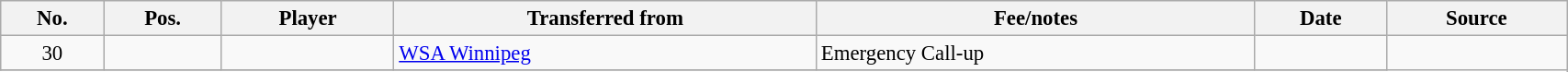<table class="wikitable sortable" style="width:90%; text-align:center; font-size:95%; text-align:left;">
<tr>
<th>No.</th>
<th>Pos.</th>
<th>Player</th>
<th>Transferred from</th>
<th>Fee/notes</th>
<th>Date</th>
<th>Source</th>
</tr>
<tr>
<td align=center>30</td>
<td align=center></td>
<td></td>
<td> <a href='#'>WSA Winnipeg</a></td>
<td>Emergency Call-up</td>
<td></td>
</tr>
<tr>
</tr>
</table>
